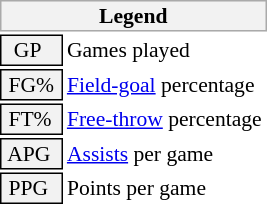<table class="toccolours" style="font-size: 90%; white-space: nowrap;">
<tr>
<th colspan="6" style="background:#f2f2f2; border:1px solid #aaa;">Legend</th>
</tr>
<tr>
<td style="background:#f2f2f2; border:1px solid black;">  GP</td>
<td>Games played</td>
</tr>
<tr>
<td style="background:#f2f2f2; border:1px solid black;"> FG% </td>
<td style="padding-right: 8px"><a href='#'>Field-goal</a> percentage</td>
</tr>
<tr>
<td style="background:#f2f2f2; border:1px solid black;"> FT% </td>
<td><a href='#'>Free-throw</a> percentage</td>
</tr>
<tr>
<td style="background:#f2f2f2; border:1px solid black;"> APG </td>
<td><a href='#'>Assists</a> per game</td>
</tr>
<tr>
<td style="background:#f2f2f2; border:1px solid black;"> PPG </td>
<td>Points per game</td>
</tr>
</table>
